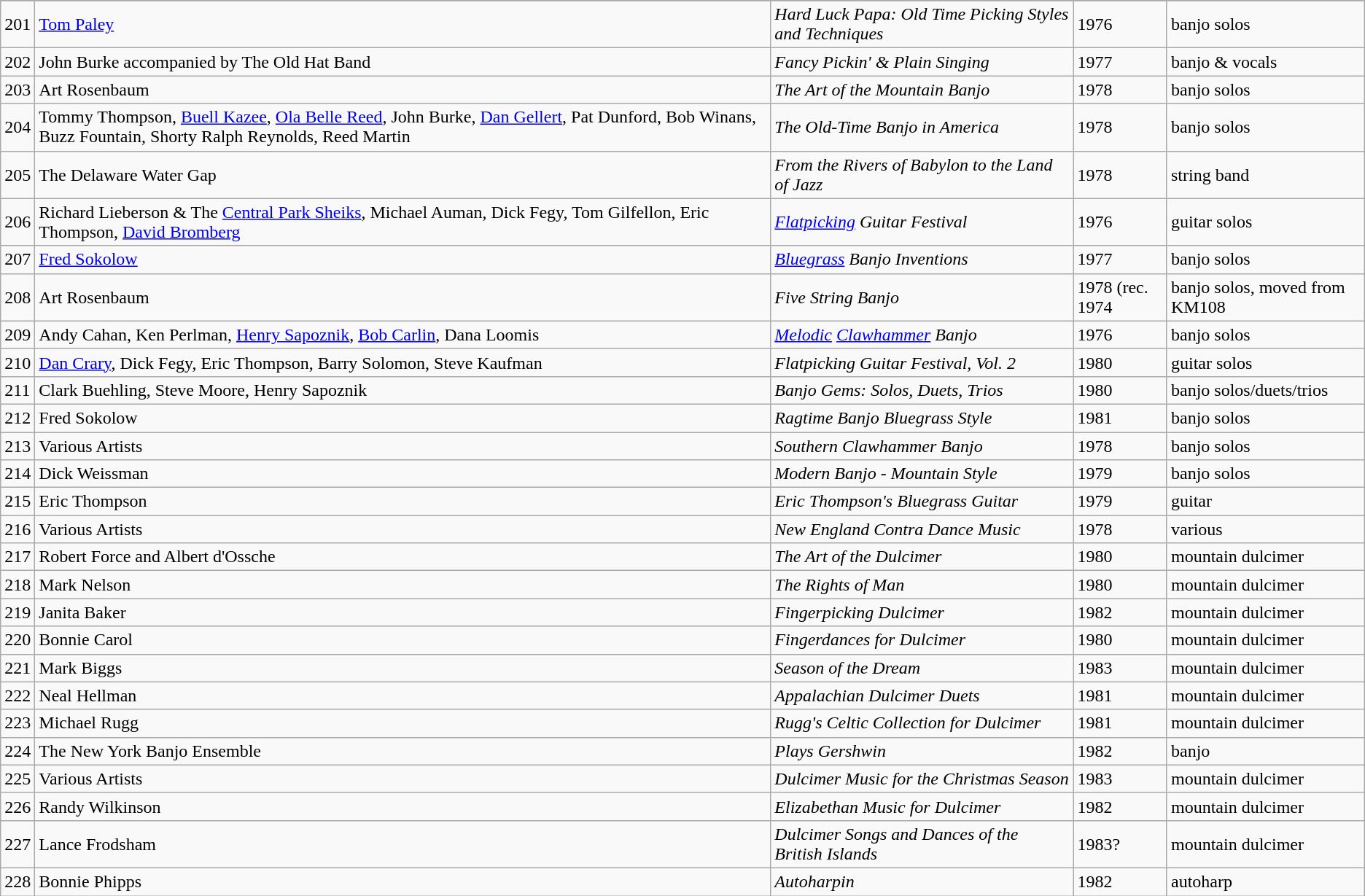<table class = "wikitable">
<tr>
</tr>
<tr>
<td>201</td>
<td><a href='#'>Tom Paley</a></td>
<td><em>Hard Luck Papa: Old Time Picking Styles and Techniques</em></td>
<td>1976</td>
<td>banjo solos</td>
</tr>
<tr>
<td>202</td>
<td>John Burke accompanied by The Old Hat Band</td>
<td><em>Fancy Pickin' & Plain Singing</em></td>
<td>1977</td>
<td>banjo & vocals</td>
</tr>
<tr>
<td>203</td>
<td>Art Rosenbaum</td>
<td><em>The Art of the Mountain Banjo</em></td>
<td>1978</td>
<td>banjo solos</td>
</tr>
<tr>
<td>204</td>
<td>Tommy Thompson, <a href='#'>Buell Kazee</a>, <a href='#'>Ola Belle Reed</a>, John Burke, <a href='#'>Dan Gellert</a>, Pat Dunford, Bob Winans, Buzz Fountain, Shorty Ralph Reynolds, Reed Martin</td>
<td><em>The Old-Time Banjo in America</em></td>
<td>1978</td>
<td>banjo solos</td>
</tr>
<tr>
<td>205</td>
<td>The Delaware Water Gap</td>
<td><em>From the Rivers of Babylon to the Land of Jazz</em></td>
<td>1978</td>
<td>string band</td>
</tr>
<tr>
<td>206</td>
<td>Richard Lieberson & The <a href='#'>Central Park Sheiks</a>, Michael Auman, Dick Fegy, Tom Gilfellon, Eric Thompson, <a href='#'>David Bromberg</a></td>
<td><em><a href='#'>Flatpicking</a> Guitar Festival</em></td>
<td>1976</td>
<td>guitar solos</td>
</tr>
<tr>
<td>207</td>
<td><a href='#'>Fred Sokolow</a></td>
<td><em><a href='#'>Bluegrass</a> Banjo Inventions</em></td>
<td>1977</td>
<td>banjo solos</td>
</tr>
<tr>
<td>208</td>
<td>Art Rosenbaum</td>
<td><em>Five String Banjo</em></td>
<td>1978 (rec. 1974</td>
<td>banjo solos, moved from KM108</td>
</tr>
<tr>
<td>209</td>
<td>Andy Cahan, Ken Perlman, <a href='#'>Henry Sapoznik</a>, <a href='#'>Bob Carlin</a>, Dana Loomis</td>
<td><em><a href='#'>Melodic</a> <a href='#'>Clawhammer</a> Banjo</em></td>
<td>1976</td>
<td>banjo solos</td>
</tr>
<tr>
<td>210</td>
<td><a href='#'>Dan Crary</a>, Dick Fegy, Eric Thompson, Barry Solomon, Steve Kaufman</td>
<td><em>Flatpicking Guitar Festival, Vol. 2</em></td>
<td>1980</td>
<td>guitar solos</td>
</tr>
<tr>
<td>211</td>
<td>Clark Buehling, Steve Moore, Henry Sapoznik</td>
<td><em>Banjo Gems: Solos, Duets, Trios</em></td>
<td>1980</td>
<td>banjo solos/duets/trios</td>
</tr>
<tr>
<td>212</td>
<td>Fred Sokolow</td>
<td><em>Ragtime Banjo Bluegrass Style</em></td>
<td>1981</td>
<td>banjo solos</td>
</tr>
<tr>
<td>213</td>
<td>Various Artists</td>
<td><em>Southern Clawhammer Banjo</em></td>
<td>1978</td>
<td>banjo solos</td>
</tr>
<tr>
<td>214</td>
<td>Dick Weissman</td>
<td><em>Modern Banjo - Mountain Style</em></td>
<td>1979</td>
<td>banjo solos</td>
</tr>
<tr>
<td>215</td>
<td>Eric Thompson</td>
<td><em>Eric Thompson's Bluegrass Guitar</em></td>
<td>1979</td>
<td>guitar</td>
</tr>
<tr>
<td>216</td>
<td>Various Artists</td>
<td><em>New England Contra Dance Music</em></td>
<td>1978</td>
<td>various</td>
</tr>
<tr>
<td>217</td>
<td>Robert Force and Albert d'Ossche</td>
<td><em>The Art of the Dulcimer</em></td>
<td>1980</td>
<td>mountain dulcimer</td>
</tr>
<tr>
<td>218</td>
<td>Mark Nelson</td>
<td><em>The Rights of Man</em></td>
<td>1980</td>
<td>mountain dulcimer</td>
</tr>
<tr>
<td>219</td>
<td>Janita Baker</td>
<td><em>Fingerpicking Dulcimer</em></td>
<td>1982</td>
<td>mountain dulcimer</td>
</tr>
<tr>
<td>220</td>
<td>Bonnie Carol</td>
<td><em>Fingerdances for Dulcimer</em></td>
<td>1980</td>
<td>mountain dulcimer</td>
</tr>
<tr>
<td>221</td>
<td>Mark Biggs</td>
<td><em>Season of the Dream</em></td>
<td>1983</td>
<td>mountain dulcimer</td>
</tr>
<tr>
<td>222</td>
<td>Neal Hellman</td>
<td><em>Appalachian Dulcimer Duets</em></td>
<td>1981</td>
<td>mountain dulcimer</td>
</tr>
<tr>
<td>223</td>
<td>Michael Rugg</td>
<td><em>Rugg's Celtic Collection for Dulcimer</em></td>
<td>1981</td>
<td>mountain dulcimer</td>
</tr>
<tr>
<td>224</td>
<td>The New York Banjo Ensemble</td>
<td><em>Plays Gershwin</em></td>
<td>1982</td>
<td>banjo</td>
</tr>
<tr>
<td>225</td>
<td>Various Artists</td>
<td><em>Dulcimer Music for the Christmas Season</em></td>
<td>1983</td>
<td>mountain dulcimer</td>
</tr>
<tr>
<td>226</td>
<td>Randy Wilkinson</td>
<td><em>Elizabethan Music for Dulcimer</em></td>
<td>1982</td>
<td>mountain dulcimer</td>
</tr>
<tr>
<td>227</td>
<td>Lance Frodsham</td>
<td><em>Dulcimer Songs and Dances of the British Islands</em></td>
<td>1983?</td>
<td>mountain dulcimer</td>
</tr>
<tr>
<td>228</td>
<td>Bonnie Phipps</td>
<td><em>Autoharpin<strong></td>
<td>1982</td>
<td>autoharp</td>
</tr>
</table>
